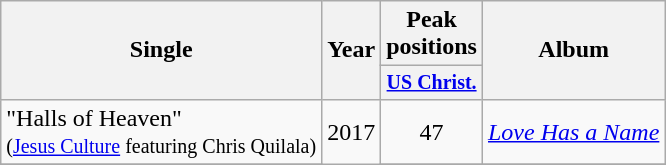<table class="wikitable" style="text-align:center;">
<tr>
<th rowspan="2">Single</th>
<th rowspan="2">Year</th>
<th colspan="1">Peak<br>positions</th>
<th rowspan="2">Album</th>
</tr>
<tr style="font-size:smaller;">
<th width="45"><a href='#'>US Christ.</a><br></th>
</tr>
<tr>
<td align="left">"Halls of Heaven" <small><br> (<a href='#'>Jesus Culture</a> featuring Chris Quilala)</small></td>
<td rowspan="4">2017</td>
<td>47</td>
<td><em><a href='#'>Love Has a Name</a></em></td>
</tr>
<tr>
</tr>
</table>
